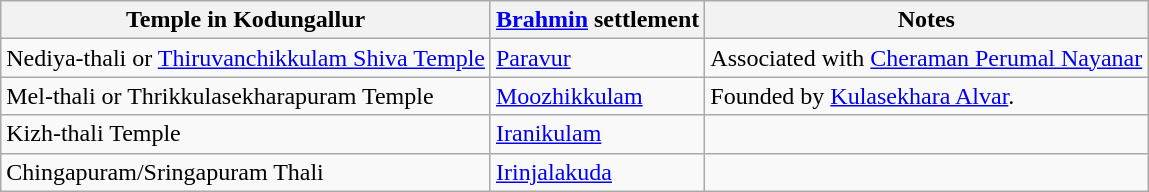<table class="wikitable">
<tr>
<th>Temple in Kodungallur</th>
<th><a href='#'>Brahmin</a> settlement</th>
<th>Notes</th>
</tr>
<tr>
<td>Nediya-thali or <a href='#'>Thiruvanchikkulam Shiva Temple</a></td>
<td><a href='#'>Paravur</a></td>
<td>Associated with <a href='#'>Cheraman Perumal Nayanar</a></td>
</tr>
<tr>
<td>Mel-thali or Thrikkulasekharapuram Temple</td>
<td><a href='#'>Moozhikkulam</a></td>
<td>Founded by <a href='#'>Kulasekhara Alvar</a>.</td>
</tr>
<tr>
<td>Kizh-thali Temple</td>
<td><a href='#'>Iranikulam</a></td>
<td></td>
</tr>
<tr>
<td>Chingapuram/Sringapuram Thali</td>
<td><a href='#'>Irinjalakuda</a></td>
<td></td>
</tr>
</table>
